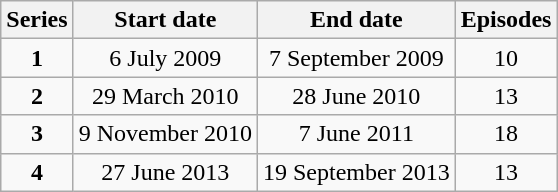<table class="wikitable" style="text-align:center;">
<tr>
<th>Series</th>
<th>Start date</th>
<th>End date</th>
<th>Episodes</th>
</tr>
<tr>
<td><strong>1</strong></td>
<td>6 July 2009</td>
<td>7 September 2009</td>
<td>10</td>
</tr>
<tr>
<td><strong>2</strong></td>
<td>29 March 2010</td>
<td>28 June 2010</td>
<td>13</td>
</tr>
<tr>
<td><strong>3</strong></td>
<td>9 November 2010</td>
<td>7 June 2011</td>
<td>18</td>
</tr>
<tr>
<td><strong>4</strong></td>
<td>27 June 2013</td>
<td>19 September 2013</td>
<td>13</td>
</tr>
</table>
